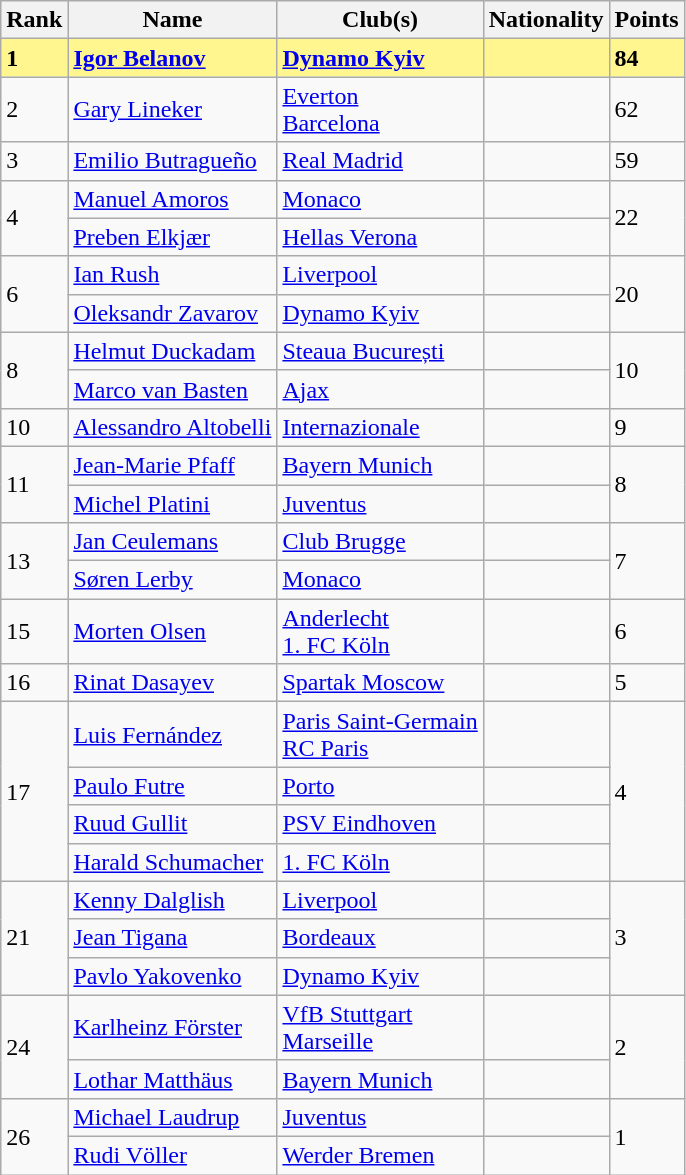<table class="wikitable">
<tr>
<th>Rank</th>
<th>Name</th>
<th>Club(s)</th>
<th>Nationality</th>
<th>Points</th>
</tr>
<tr style="background-color: #FFF68F; font-weight: bold;">
<td>1</td>
<td><a href='#'>Igor Belanov</a></td>
<td> <a href='#'>Dynamo Kyiv</a></td>
<td></td>
<td>84</td>
</tr>
<tr>
<td>2</td>
<td><a href='#'>Gary Lineker</a></td>
<td> <a href='#'>Everton</a><br> <a href='#'>Barcelona</a></td>
<td></td>
<td>62</td>
</tr>
<tr>
<td>3</td>
<td><a href='#'>Emilio Butragueño</a></td>
<td> <a href='#'>Real Madrid</a></td>
<td></td>
<td>59</td>
</tr>
<tr>
<td rowspan="2">4</td>
<td><a href='#'>Manuel Amoros</a></td>
<td> <a href='#'>Monaco</a></td>
<td></td>
<td rowspan="2">22</td>
</tr>
<tr>
<td><a href='#'>Preben Elkjær</a></td>
<td> <a href='#'>Hellas Verona</a></td>
<td></td>
</tr>
<tr>
<td rowspan="2">6</td>
<td><a href='#'>Ian Rush</a></td>
<td> <a href='#'>Liverpool</a></td>
<td></td>
<td rowspan="2">20</td>
</tr>
<tr>
<td><a href='#'>Oleksandr Zavarov</a></td>
<td> <a href='#'>Dynamo Kyiv</a></td>
<td></td>
</tr>
<tr>
<td rowspan="2">8</td>
<td><a href='#'>Helmut Duckadam</a></td>
<td> <a href='#'>Steaua București</a></td>
<td></td>
<td rowspan="2">10</td>
</tr>
<tr>
<td><a href='#'>Marco van Basten</a></td>
<td> <a href='#'>Ajax</a></td>
<td></td>
</tr>
<tr>
<td>10</td>
<td><a href='#'>Alessandro Altobelli</a></td>
<td> <a href='#'>Internazionale</a></td>
<td></td>
<td>9</td>
</tr>
<tr>
<td rowspan="2">11</td>
<td><a href='#'>Jean-Marie Pfaff</a></td>
<td> <a href='#'>Bayern Munich</a></td>
<td></td>
<td rowspan="2">8</td>
</tr>
<tr>
<td><a href='#'>Michel Platini</a></td>
<td> <a href='#'>Juventus</a></td>
<td></td>
</tr>
<tr>
<td rowspan="2">13</td>
<td><a href='#'>Jan Ceulemans</a></td>
<td> <a href='#'>Club Brugge</a></td>
<td></td>
<td rowspan="2">7</td>
</tr>
<tr>
<td><a href='#'>Søren Lerby</a></td>
<td> <a href='#'>Monaco</a></td>
<td></td>
</tr>
<tr>
<td>15</td>
<td><a href='#'>Morten Olsen</a></td>
<td> <a href='#'>Anderlecht</a><br> <a href='#'>1. FC Köln</a></td>
<td></td>
<td>6</td>
</tr>
<tr>
<td>16</td>
<td><a href='#'>Rinat Dasayev</a></td>
<td> <a href='#'>Spartak Moscow</a></td>
<td></td>
<td>5</td>
</tr>
<tr>
<td rowspan="4">17</td>
<td><a href='#'>Luis Fernández</a></td>
<td> <a href='#'>Paris Saint-Germain</a><br> <a href='#'>RC Paris</a></td>
<td></td>
<td rowspan="4">4</td>
</tr>
<tr>
<td><a href='#'>Paulo Futre</a></td>
<td> <a href='#'>Porto</a></td>
<td></td>
</tr>
<tr>
<td><a href='#'>Ruud Gullit</a></td>
<td> <a href='#'>PSV Eindhoven</a></td>
<td></td>
</tr>
<tr>
<td><a href='#'>Harald Schumacher</a></td>
<td> <a href='#'>1. FC Köln</a></td>
<td></td>
</tr>
<tr>
<td rowspan="3">21</td>
<td><a href='#'>Kenny Dalglish</a></td>
<td> <a href='#'>Liverpool</a></td>
<td></td>
<td rowspan="3">3</td>
</tr>
<tr>
<td><a href='#'>Jean Tigana</a></td>
<td> <a href='#'>Bordeaux</a></td>
<td></td>
</tr>
<tr>
<td><a href='#'>Pavlo Yakovenko</a></td>
<td> <a href='#'>Dynamo Kyiv</a></td>
<td></td>
</tr>
<tr>
<td rowspan="2">24</td>
<td><a href='#'>Karlheinz Förster</a></td>
<td> <a href='#'>VfB Stuttgart</a><br> <a href='#'>Marseille</a></td>
<td></td>
<td rowspan="2">2</td>
</tr>
<tr>
<td><a href='#'>Lothar Matthäus</a></td>
<td> <a href='#'>Bayern Munich</a></td>
<td></td>
</tr>
<tr>
<td rowspan="2">26</td>
<td><a href='#'>Michael Laudrup</a></td>
<td> <a href='#'>Juventus</a></td>
<td></td>
<td rowspan="2">1</td>
</tr>
<tr>
<td><a href='#'>Rudi Völler</a></td>
<td> <a href='#'>Werder Bremen</a></td>
<td></td>
</tr>
</table>
